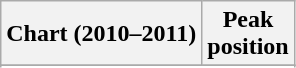<table class="wikitable sortable">
<tr>
<th>Chart (2010–2011)</th>
<th>Peak<br>position</th>
</tr>
<tr>
</tr>
<tr>
</tr>
<tr>
</tr>
<tr>
</tr>
<tr>
</tr>
</table>
